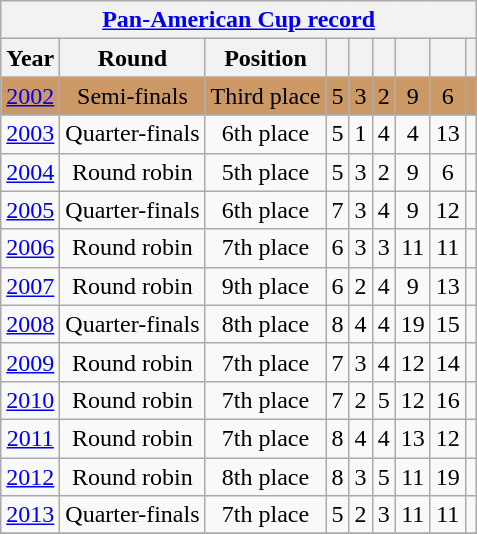<table class="wikitable" style="text-align: center;">
<tr>
<th colspan=9><a href='#'>Pan-American Cup record</a></th>
</tr>
<tr>
<th>Year</th>
<th>Round</th>
<th>Position</th>
<th></th>
<th></th>
<th></th>
<th></th>
<th></th>
<th></th>
</tr>
<tr bgcolor=cc9966>
<td> <a href='#'>2002</a></td>
<td>Semi-finals</td>
<td>Third place</td>
<td>5</td>
<td>3</td>
<td>2</td>
<td>9</td>
<td>6</td>
<td></td>
</tr>
<tr>
<td> <a href='#'>2003</a></td>
<td>Quarter-finals</td>
<td>6th place</td>
<td>5</td>
<td>1</td>
<td>4</td>
<td>4</td>
<td>13</td>
<td></td>
</tr>
<tr>
<td> <a href='#'>2004</a></td>
<td>Round robin</td>
<td>5th place</td>
<td>5</td>
<td>3</td>
<td>2</td>
<td>9</td>
<td>6</td>
<td></td>
</tr>
<tr>
<td> <a href='#'>2005</a></td>
<td>Quarter-finals</td>
<td>6th place</td>
<td>7</td>
<td>3</td>
<td>4</td>
<td>9</td>
<td>12</td>
<td></td>
</tr>
<tr>
<td> <a href='#'>2006</a></td>
<td>Round robin</td>
<td>7th place</td>
<td>6</td>
<td>3</td>
<td>3</td>
<td>11</td>
<td>11</td>
<td></td>
</tr>
<tr>
<td> <a href='#'>2007</a></td>
<td>Round robin</td>
<td>9th place</td>
<td>6</td>
<td>2</td>
<td>4</td>
<td>9</td>
<td>13</td>
<td></td>
</tr>
<tr>
<td> <a href='#'>2008</a></td>
<td>Quarter-finals</td>
<td>8th place</td>
<td>8</td>
<td>4</td>
<td>4</td>
<td>19</td>
<td>15</td>
<td></td>
</tr>
<tr>
<td> <a href='#'>2009</a></td>
<td>Round robin</td>
<td>7th place</td>
<td>7</td>
<td>3</td>
<td>4</td>
<td>12</td>
<td>14</td>
<td></td>
</tr>
<tr>
<td> <a href='#'>2010</a></td>
<td>Round robin</td>
<td>7th place</td>
<td>7</td>
<td>2</td>
<td>5</td>
<td>12</td>
<td>16</td>
<td></td>
</tr>
<tr>
<td> <a href='#'>2011</a></td>
<td>Round robin</td>
<td>7th place</td>
<td>8</td>
<td>4</td>
<td>4</td>
<td>13</td>
<td>12</td>
<td></td>
</tr>
<tr>
<td> <a href='#'>2012</a></td>
<td>Round robin</td>
<td>8th place</td>
<td>8</td>
<td>3</td>
<td>5</td>
<td>11</td>
<td>19</td>
<td></td>
</tr>
<tr>
<td> <a href='#'>2013</a></td>
<td>Quarter-finals</td>
<td>7th place</td>
<td>5</td>
<td>2</td>
<td>3</td>
<td>11</td>
<td>11</td>
<td></td>
</tr>
<tr>
</tr>
</table>
